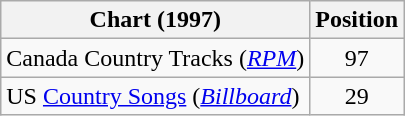<table class="wikitable sortable">
<tr>
<th scope="col">Chart (1997)</th>
<th scope="col">Position</th>
</tr>
<tr>
<td>Canada Country Tracks (<em><a href='#'>RPM</a></em>)</td>
<td align="center">97</td>
</tr>
<tr>
<td>US <a href='#'>Country Songs</a> (<em><a href='#'>Billboard</a></em>)</td>
<td align="center">29</td>
</tr>
</table>
